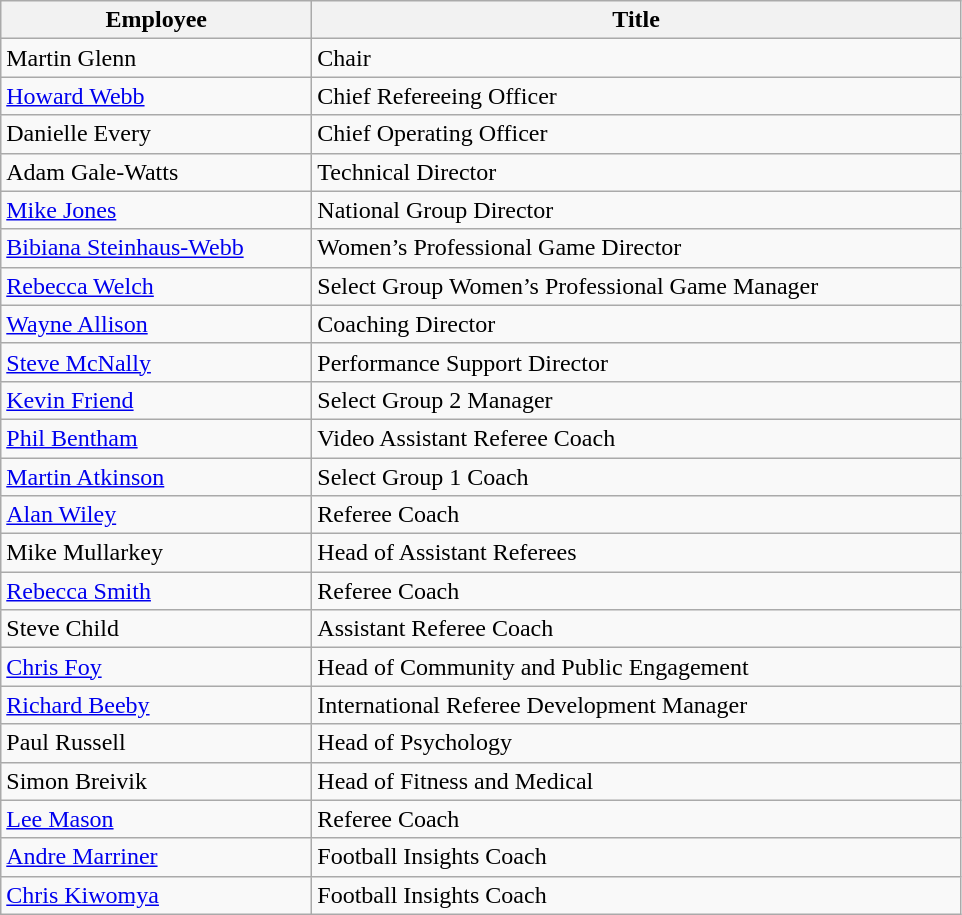<table class="wikitable">
<tr>
<th style="width:200px;" scope="col">Employee</th>
<th style="width:425px;">Title</th>
</tr>
<tr>
<td>Martin Glenn</td>
<td>Chair</td>
</tr>
<tr>
<td><a href='#'>Howard Webb</a></td>
<td>Chief Refereeing Officer</td>
</tr>
<tr>
<td>Danielle Every</td>
<td>Chief Operating Officer</td>
</tr>
<tr>
<td>Adam Gale-Watts</td>
<td>Technical Director</td>
</tr>
<tr>
<td><a href='#'>Mike Jones</a></td>
<td>National Group Director</td>
</tr>
<tr>
<td><a href='#'>Bibiana Steinhaus-Webb</a></td>
<td>Women’s Professional Game Director</td>
</tr>
<tr>
<td><a href='#'>Rebecca Welch</a></td>
<td>Select Group Women’s Professional Game Manager</td>
</tr>
<tr>
<td><a href='#'>Wayne Allison</a></td>
<td>Coaching Director</td>
</tr>
<tr>
<td><a href='#'>Steve McNally</a></td>
<td>Performance Support Director</td>
</tr>
<tr>
<td><a href='#'>Kevin Friend</a></td>
<td>Select Group 2 Manager</td>
</tr>
<tr>
<td><a href='#'>Phil Bentham</a></td>
<td>Video Assistant Referee Coach</td>
</tr>
<tr>
<td><a href='#'>Martin Atkinson</a></td>
<td>Select Group 1 Coach</td>
</tr>
<tr>
<td><a href='#'>Alan Wiley</a></td>
<td>Referee Coach</td>
</tr>
<tr>
<td>Mike Mullarkey</td>
<td>Head of Assistant Referees</td>
</tr>
<tr>
<td><a href='#'>Rebecca Smith</a></td>
<td>Referee Coach</td>
</tr>
<tr>
<td>Steve Child</td>
<td>Assistant Referee Coach</td>
</tr>
<tr>
<td><a href='#'>Chris Foy</a></td>
<td>Head of Community and Public Engagement</td>
</tr>
<tr>
<td><a href='#'>Richard Beeby</a></td>
<td>International Referee Development Manager</td>
</tr>
<tr>
<td>Paul Russell</td>
<td>Head of Psychology</td>
</tr>
<tr>
<td>Simon Breivik</td>
<td>Head of Fitness and Medical</td>
</tr>
<tr>
<td><a href='#'>Lee Mason</a></td>
<td>Referee Coach</td>
</tr>
<tr>
<td><a href='#'>Andre Marriner</a></td>
<td>Football Insights Coach</td>
</tr>
<tr>
<td><a href='#'>Chris Kiwomya</a></td>
<td>Football Insights Coach</td>
</tr>
</table>
